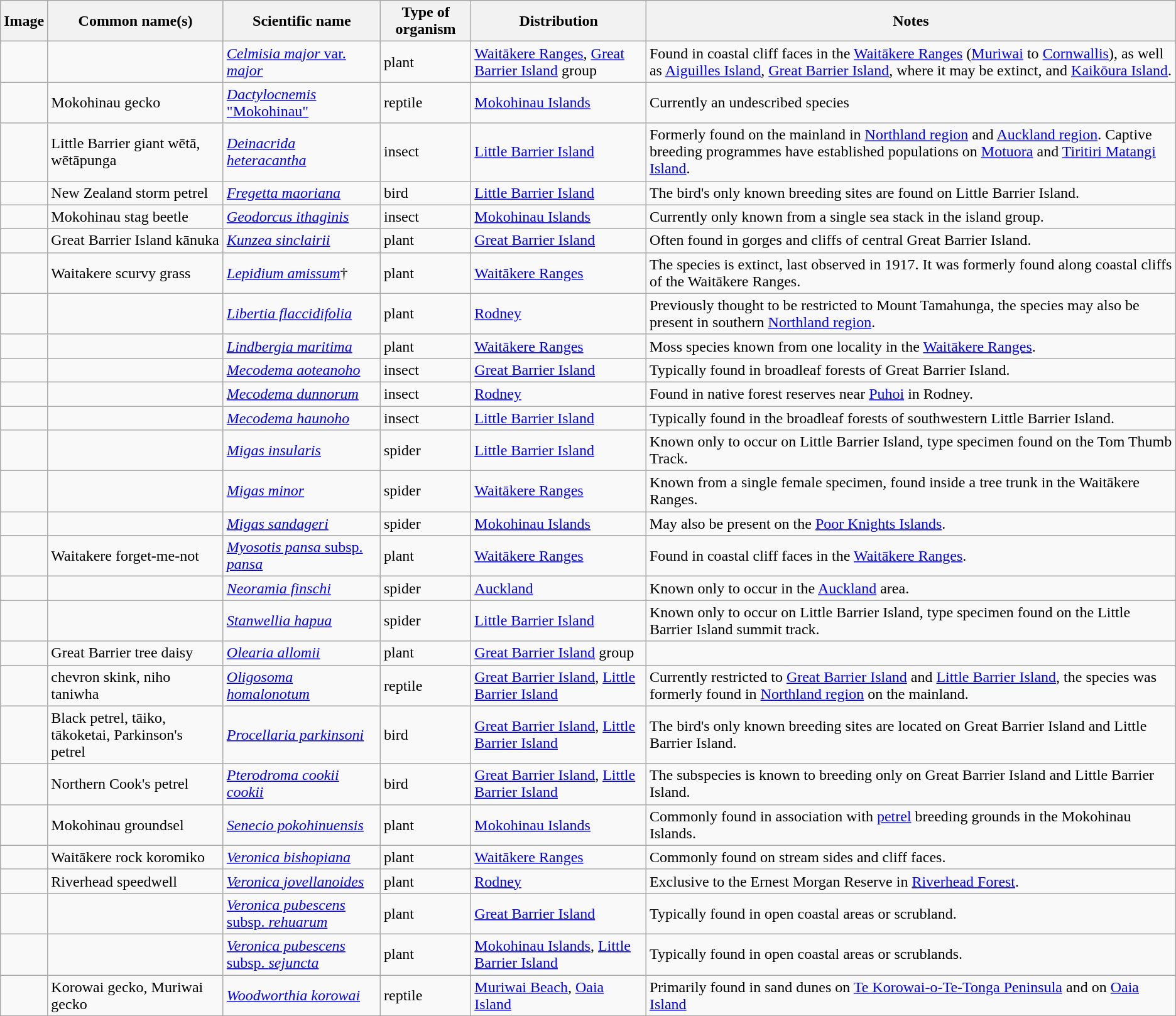<table class= "wikitable sortable">
<tr bgcolor="#bebebe">
<th>Image</th>
<th>Common name(s)</th>
<th>Scientific name</th>
<th>Type of organism</th>
<th>Distribution</th>
<th>Notes</th>
</tr>
<tr>
<td></td>
<td></td>
<td><a href='#'><em>Celmisia major</em> var. <em>major</em></a></td>
<td>plant</td>
<td><a href='#'>Waitākere Ranges</a>, <a href='#'>Great Barrier Island</a> group</td>
<td>Found in coastal cliff faces in the <a href='#'>Waitākere Ranges</a> (<a href='#'>Muriwai</a> to <a href='#'>Cornwallis</a>), as well as <a href='#'>Aiguilles Island</a>, <a href='#'>Great Barrier Island</a>, where it may be extinct, and <a href='#'>Kaikōura Island</a>.</td>
</tr>
<tr>
<td></td>
<td>Mokohinau gecko</td>
<td><a href='#'><em>Dactylocnemis</em> "Mokohinau"</a></td>
<td>reptile</td>
<td><a href='#'>Mokohinau Islands</a></td>
<td>Currently an undescribed species</td>
</tr>
<tr>
<td></td>
<td>Little Barrier giant wētā, wētāpunga</td>
<td><em><a href='#'>Deinacrida heteracantha</a></em></td>
<td>insect</td>
<td><a href='#'>Little Barrier Island</a></td>
<td>Formerly found on the mainland in <a href='#'>Northland region</a> and <a href='#'>Auckland region</a>. Captive breeding programmes have established populations on <a href='#'>Motuora</a> and <a href='#'>Tiritiri Matangi Island</a>.</td>
</tr>
<tr>
<td></td>
<td>New Zealand storm petrel</td>
<td><em><a href='#'>Fregetta maoriana</a></em></td>
<td>bird</td>
<td><a href='#'>Little Barrier Island</a></td>
<td>The bird's only known breeding sites are found on Little Barrier Island.</td>
</tr>
<tr>
<td></td>
<td>Mokohinau stag beetle</td>
<td><em><a href='#'>Geodorcus ithaginis</a></em></td>
<td>insect</td>
<td><a href='#'>Mokohinau Islands</a></td>
<td>Currently only known from a single sea stack in the island group.</td>
</tr>
<tr>
<td></td>
<td>Great Barrier Island kānuka</td>
<td><em><a href='#'>Kunzea sinclairii</a></em></td>
<td>plant</td>
<td><a href='#'>Great Barrier Island</a></td>
<td>Often found in gorges and cliffs of central Great Barrier Island.</td>
</tr>
<tr>
<td></td>
<td>Waitakere scurvy grass</td>
<td><em><a href='#'>Lepidium amissum</a></em>†</td>
<td>plant</td>
<td><a href='#'>Waitākere Ranges</a></td>
<td>The species is extinct, last observed in 1917. It was formerly found along coastal cliffs of the Waitākere Ranges.</td>
</tr>
<tr>
<td></td>
<td></td>
<td><em><a href='#'>Libertia flaccidifolia</a></em></td>
<td>plant</td>
<td><a href='#'>Rodney</a></td>
<td>Previously thought to be restricted to Mount Tamahunga, the species may also be present in southern <a href='#'>Northland region</a>.</td>
</tr>
<tr>
<td></td>
<td></td>
<td><em><a href='#'>Lindbergia maritima</a></em></td>
<td>plant</td>
<td><a href='#'>Waitākere Ranges</a></td>
<td>Moss species known from one locality in the <a href='#'>Waitākere Ranges</a>.</td>
</tr>
<tr>
<td></td>
<td></td>
<td><em><a href='#'>Mecodema aoteanoho</a></em></td>
<td>insect</td>
<td><a href='#'>Great Barrier Island</a></td>
<td>Typically found in broadleaf forests of Great Barrier Island.</td>
</tr>
<tr>
<td></td>
<td></td>
<td><em><a href='#'>Mecodema dunnorum</a></em></td>
<td>insect</td>
<td><a href='#'>Rodney</a></td>
<td>Found in native forest reserves near <a href='#'>Puhoi</a> in Rodney.</td>
</tr>
<tr>
<td></td>
<td></td>
<td><em><a href='#'>Mecodema haunoho</a></em></td>
<td>insect</td>
<td><a href='#'>Little Barrier Island</a></td>
<td>Typically found in the broadleaf forests of southwestern Little Barrier Island.</td>
</tr>
<tr>
<td></td>
<td></td>
<td><em><a href='#'>Migas insularis</a></em></td>
<td>spider</td>
<td><a href='#'>Little Barrier Island</a></td>
<td>Known only to occur on Little Barrier Island, type specimen found on the Tom Thumb Track.</td>
</tr>
<tr>
<td></td>
<td></td>
<td><em><a href='#'>Migas minor</a></em></td>
<td>spider</td>
<td><a href='#'>Waitākere Ranges</a></td>
<td>Known from a single female specimen, found inside a tree trunk in the Waitākere Ranges.</td>
</tr>
<tr>
<td></td>
<td></td>
<td><em><a href='#'>Migas sandageri</a></em></td>
<td>spider</td>
<td><a href='#'>Mokohinau Islands</a></td>
<td>May also be present on the <a href='#'>Poor Knights Islands</a>.</td>
</tr>
<tr>
<td></td>
<td>Waitakere forget-me-not</td>
<td><a href='#'><em>Myosotis pansa</em> subsp. <em>pansa</em></a></td>
<td>plant</td>
<td><a href='#'>Waitākere Ranges</a></td>
<td>Found in coastal cliff faces in the <a href='#'>Waitākere Ranges</a>.</td>
</tr>
<tr>
<td></td>
<td></td>
<td><em><a href='#'>Neoramia finschi</a></em></td>
<td>spider</td>
<td><a href='#'>Auckland</a></td>
<td>Known only to occur in the <a href='#'>Auckland</a> area.</td>
</tr>
<tr>
<td></td>
<td></td>
<td><em><a href='#'>Stanwellia hapua</a></em></td>
<td>spider</td>
<td><a href='#'>Little Barrier Island</a></td>
<td>Known only to occur on Little Barrier Island, type specimen found on the Little Barrier Island summit track.</td>
</tr>
<tr>
<td></td>
<td>Great Barrier tree daisy</td>
<td><em><a href='#'>Olearia allomii</a></em></td>
<td>plant</td>
<td><a href='#'>Great Barrier Island</a> group</td>
<td></td>
</tr>
<tr>
<td></td>
<td>chevron skink, niho taniwha</td>
<td><em><a href='#'>Oligosoma homalonotum</a></em></td>
<td>reptile</td>
<td><a href='#'>Great Barrier Island</a>, <a href='#'>Little Barrier Island</a></td>
<td>Currently restricted to <a href='#'>Great Barrier Island</a> and <a href='#'>Little Barrier Island</a>, the species was formerly found in <a href='#'>Northland region</a> on the mainland.</td>
</tr>
<tr>
<td></td>
<td>Black petrel, tāiko, tākoketai, Parkinson's petrel</td>
<td><em><a href='#'>Procellaria parkinsoni</a></em></td>
<td>bird</td>
<td><a href='#'>Great Barrier Island</a>, <a href='#'>Little Barrier Island</a></td>
<td>The bird's only known breeding sites are located on Great Barrier Island and Little Barrier Island.</td>
</tr>
<tr>
<td></td>
<td>Northern Cook's petrel</td>
<td><em><a href='#'>Pterodroma cookii cookii</a></em></td>
<td>bird</td>
<td><a href='#'>Great Barrier Island</a>, <a href='#'>Little Barrier Island</a></td>
<td>The subspecies is known to breeding only on Great Barrier Island and Little Barrier Island.</td>
</tr>
<tr>
<td></td>
<td>Mokohinau groundsel</td>
<td><em><a href='#'>Senecio pokohinuensis</a></em></td>
<td>plant</td>
<td><a href='#'>Mokohinau Islands</a></td>
<td>Commonly found in association with <a href='#'>petrel</a> breeding grounds in the Mokohinau Islands.</td>
</tr>
<tr>
<td></td>
<td>Waitākere rock koromiko</td>
<td><em><a href='#'>Veronica bishopiana</a></em></td>
<td>plant</td>
<td><a href='#'>Waitākere Ranges</a></td>
<td>Commonly found on stream sides and cliff faces.</td>
</tr>
<tr>
<td></td>
<td>Riverhead speedwell</td>
<td><em><a href='#'>Veronica jovellanoides</a></em></td>
<td>plant</td>
<td><a href='#'>Rodney</a></td>
<td>Exclusive to the Ernest Morgan Reserve in <a href='#'>Riverhead Forest</a>. </td>
</tr>
<tr>
<td></td>
<td></td>
<td><a href='#'><em>Veronica pubescens</em> subsp. <em>rehuarum</em></a></td>
<td>plant</td>
<td><a href='#'>Great Barrier Island</a></td>
<td>Typically found in open coastal areas or scrubland.</td>
</tr>
<tr>
<td></td>
<td></td>
<td><a href='#'><em>Veronica pubescens</em> subsp. <em>sejuncta</em></a></td>
<td>plant</td>
<td><a href='#'>Mokohinau Islands</a>, <a href='#'>Little Barrier Island</a></td>
<td>Typically found in open coastal areas or scrublands.</td>
</tr>
<tr>
<td></td>
<td>Korowai gecko, Muriwai gecko</td>
<td><a href='#'><em>Woodworthia korowai</em></a></td>
<td>reptile</td>
<td><a href='#'>Muriwai Beach</a>, <a href='#'>Oaia Island</a></td>
<td>Primarily found in sand dunes on <a href='#'>Te Korowai-o-Te-Tonga Peninsula</a> and on <a href='#'>Oaia Island</a></td>
</tr>
</table>
